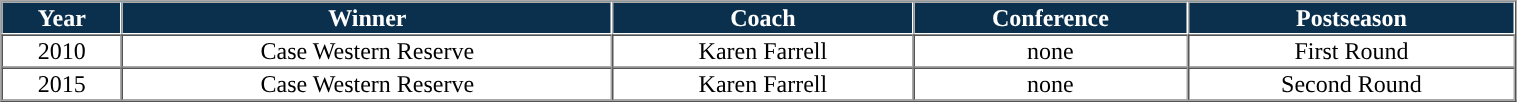<table bcellpadding="1" border="1" cellspacing="0" style="width:80%;"valign="top">
<tr>
<th - style="background:#0A304E; color:white">Year</th>
<th - style="background:#0A304E; color:white">Winner</th>
<th - style="background:#0A304E; color:white">Coach</th>
<th - style="background:#0A304E; color:white">Conference</th>
<th - style="background:#0A304E; color:white">Postseason</th>
</tr>
<tr style="text-align:center;">
<td>2010</td>
<td>Case Western Reserve</td>
<td>Karen Farrell</td>
<td>none</td>
<td>First Round</td>
</tr>
<tr style="text-align:center;">
<td>2015</td>
<td>Case Western Reserve</td>
<td>Karen Farrell</td>
<td>none</td>
<td>Second Round</td>
</tr>
<tr style="text-align:center;">
</tr>
</table>
